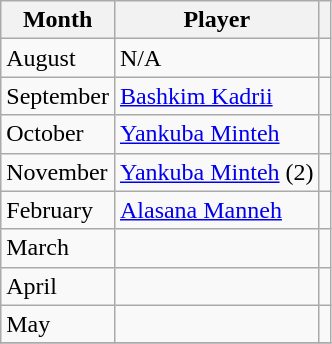<table class="wikitable" style="text-align:left">
<tr>
<th>Month</th>
<th>Player</th>
<th></th>
</tr>
<tr>
<td>August</td>
<td>N/A</td>
<td></td>
</tr>
<tr>
<td>September</td>
<td> <a href='#'>Bashkim Kadrii</a></td>
<td></td>
</tr>
<tr>
<td>October</td>
<td> <a href='#'>Yankuba Minteh</a></td>
<td></td>
</tr>
<tr>
<td>November</td>
<td> <a href='#'>Yankuba Minteh</a> (2)</td>
<td></td>
</tr>
<tr>
<td>February</td>
<td> <a href='#'>Alasana Manneh</a></td>
<td></td>
</tr>
<tr>
<td>March</td>
<td></td>
<td></td>
</tr>
<tr>
<td>April</td>
<td></td>
<td></td>
</tr>
<tr>
<td>May</td>
<td></td>
<td></td>
</tr>
<tr>
</tr>
</table>
